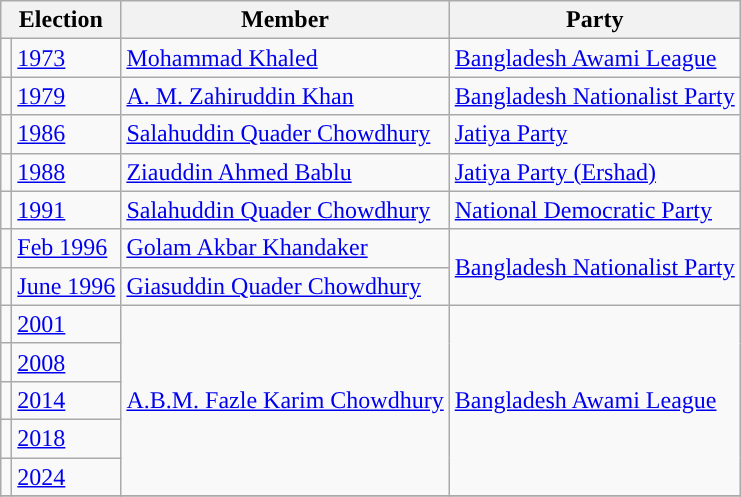<table class="wikitable">
<tr>
<th colspan="2">Election</th>
<th>Member</th>
<th>Party</th>
</tr>
<tr>
<td style="background-color:"></td>
<td><a href='#'>1973</a></td>
<td><a href='#'>Mohammad Khaled</a></td>
<td><a href='#'>Bangladesh Awami League</a></td>
</tr>
<tr>
<td style="background-color:"></td>
<td><a href='#'>1979</a></td>
<td><a href='#'>A. M. Zahiruddin Khan</a></td>
<td><a href='#'>Bangladesh Nationalist Party</a></td>
</tr>
<tr>
<td style="background-color:"></td>
<td><a href='#'>1986</a></td>
<td><a href='#'>Salahuddin Quader Chowdhury</a></td>
<td><a href='#'>Jatiya Party</a></td>
</tr>
<tr>
<td style="background-color:"></td>
<td><a href='#'>1988</a></td>
<td><a href='#'>Ziauddin Ahmed Bablu</a></td>
<td><a href='#'>Jatiya Party (Ershad)</a></td>
</tr>
<tr>
<td style="background-color:"></td>
<td><a href='#'>1991</a></td>
<td><a href='#'>Salahuddin Quader Chowdhury</a></td>
<td><a href='#'>National Democratic Party</a></td>
</tr>
<tr>
<td style="background-color:"></td>
<td><a href='#'>Feb 1996</a></td>
<td><a href='#'>Golam Akbar Khandaker</a></td>
<td rowspan="2"><a href='#'>Bangladesh Nationalist Party</a></td>
</tr>
<tr>
<td style="background-color:"></td>
<td><a href='#'>June 1996</a></td>
<td><a href='#'>Giasuddin Quader Chowdhury</a></td>
</tr>
<tr>
<td style="background-color:"></td>
<td><a href='#'>2001</a></td>
<td rowspan="5"><a href='#'>A.B.M. Fazle Karim Chowdhury</a></td>
<td rowspan="5"><a href='#'>Bangladesh Awami League</a></td>
</tr>
<tr>
<td style="background-color:"></td>
<td><a href='#'>2008</a></td>
</tr>
<tr>
<td style="background-color:"></td>
<td><a href='#'>2014</a></td>
</tr>
<tr>
<td style="background-color:"></td>
<td><a href='#'>2018</a></td>
</tr>
<tr>
<td style="background-color:"></td>
<td><a href='#'>2024</a></td>
</tr>
<tr>
</tr>
</table>
